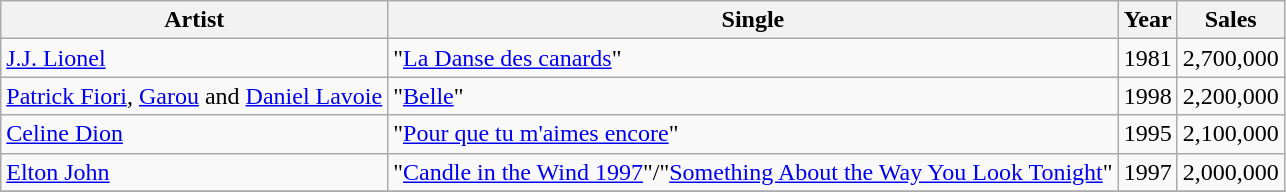<table class="wikitable sortable">
<tr>
<th>Artist</th>
<th>Single</th>
<th>Year</th>
<th>Sales</th>
</tr>
<tr>
<td><a href='#'>J.J. Lionel</a></td>
<td>"<a href='#'>La Danse des canards</a>"</td>
<td>1981</td>
<td>2,700,000</td>
</tr>
<tr>
<td><a href='#'>Patrick Fiori</a>, <a href='#'>Garou</a> and <a href='#'>Daniel Lavoie</a></td>
<td>"<a href='#'>Belle</a>"</td>
<td>1998</td>
<td>2,200,000</td>
</tr>
<tr>
<td><a href='#'>Celine Dion</a></td>
<td>"<a href='#'>Pour que tu m'aimes encore</a>"</td>
<td>1995</td>
<td>2,100,000</td>
</tr>
<tr>
<td><a href='#'>Elton John</a></td>
<td>"<a href='#'>Candle in the Wind 1997</a>"/"<a href='#'>Something About the Way You Look Tonight</a>"</td>
<td>1997</td>
<td>2,000,000</td>
</tr>
<tr>
</tr>
</table>
